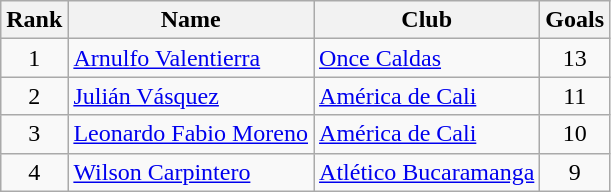<table class="wikitable">
<tr>
<th>Rank</th>
<th>Name</th>
<th>Club</th>
<th>Goals</th>
</tr>
<tr>
<td align=center>1</td>
<td> <a href='#'>Arnulfo Valentierra</a></td>
<td><a href='#'>Once Caldas</a></td>
<td align=center>13</td>
</tr>
<tr>
<td align=center>2</td>
<td> <a href='#'>Julián Vásquez</a></td>
<td><a href='#'>América de Cali</a></td>
<td align=center>11</td>
</tr>
<tr>
<td align=center>3</td>
<td> <a href='#'>Leonardo Fabio Moreno</a></td>
<td><a href='#'>América de Cali</a></td>
<td align=center>10</td>
</tr>
<tr>
<td align=center>4</td>
<td> <a href='#'>Wilson Carpintero</a></td>
<td><a href='#'>Atlético Bucaramanga</a></td>
<td align=center>9</td>
</tr>
</table>
